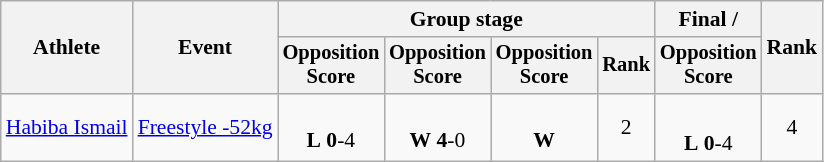<table class="wikitable" style="font-size:90%">
<tr>
<th rowspan=2>Athlete</th>
<th rowspan=2>Event</th>
<th colspan=4>Group stage</th>
<th>Final / </th>
<th rowspan=2>Rank</th>
</tr>
<tr style="font-size:95%">
<th>Opposition<br>Score</th>
<th>Opposition<br>Score</th>
<th>Opposition<br>Score</th>
<th>Rank</th>
<th>Opposition<br>Score</th>
</tr>
<tr align=center>
<td align=left><a href='#'>Habiba Ismail</a></td>
<td align=left><a href='#'>Freestyle -52kg</a></td>
<td><br><strong>L</strong> <strong>0</strong>-4</td>
<td><br><strong>W</strong> <strong>4</strong>-0</td>
<td><br><strong>W</strong></td>
<td>2 </td>
<td><br><strong>L</strong> <strong>0</strong>-4 <sup></sup></td>
<td>4</td>
</tr>
</table>
